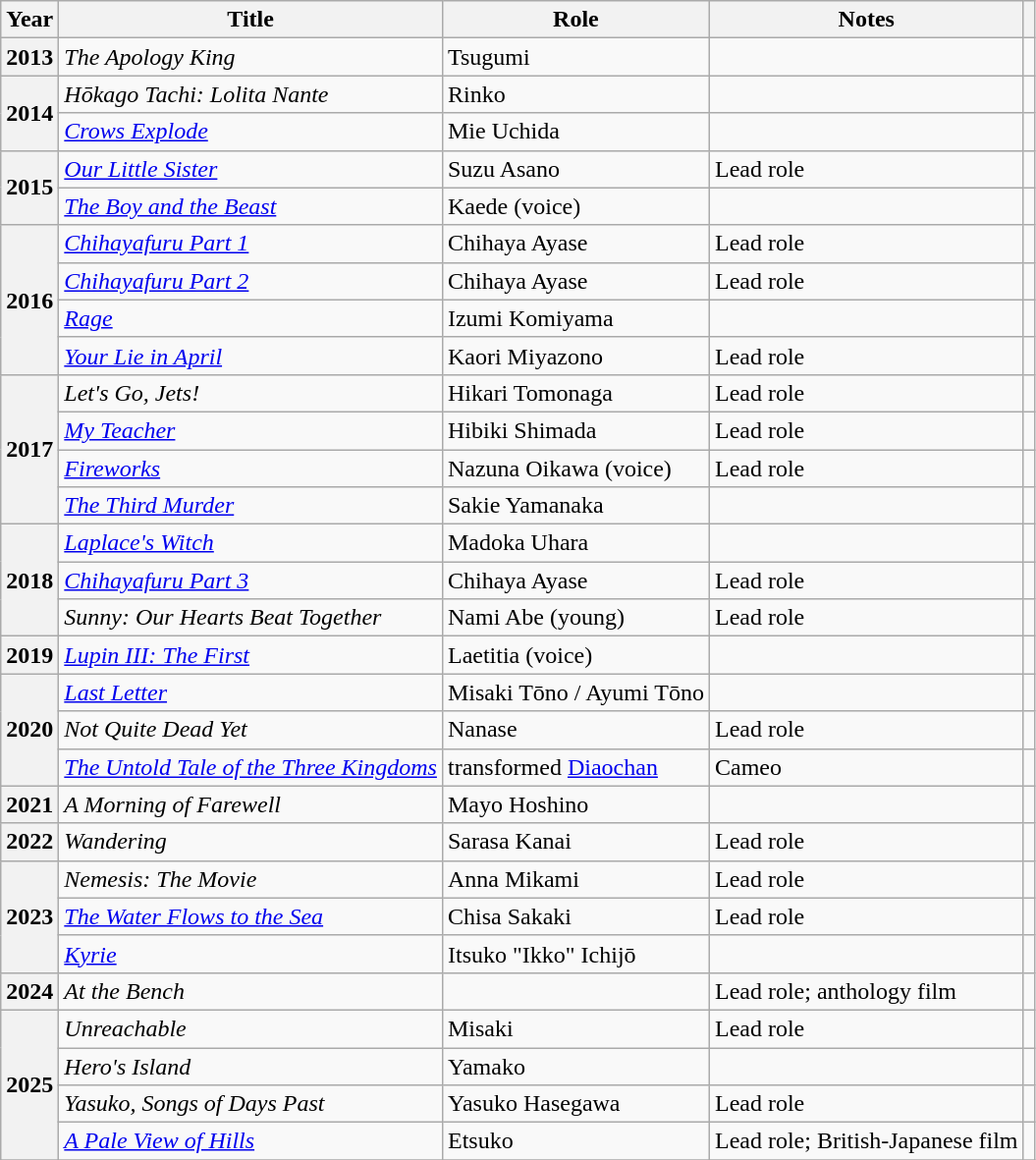<table class="wikitable plainrowheaders sortable">
<tr>
<th scope="col">Year</th>
<th scope="col">Title</th>
<th scope="col">Role</th>
<th scope="col" class="unsortable">Notes</th>
<th scope="col" class="unsortable"></th>
</tr>
<tr>
<th scope="row">2013</th>
<td><em>The Apology King</em></td>
<td>Tsugumi</td>
<td></td>
<td style="text-align:center"></td>
</tr>
<tr>
<th scope="row" rowspan="2">2014</th>
<td><em>Hōkago  Tachi: Lolita Nante</em></td>
<td>Rinko</td>
<td></td>
<td style="text-align:center"></td>
</tr>
<tr>
<td><em><a href='#'>Crows Explode</a></em></td>
<td>Mie Uchida</td>
<td></td>
<td style="text-align:center"></td>
</tr>
<tr>
<th scope="row" rowspan="2">2015</th>
<td><em><a href='#'>Our Little Sister</a></em></td>
<td>Suzu Asano</td>
<td>Lead role</td>
<td style="text-align:center"></td>
</tr>
<tr>
<td><em><a href='#'>The Boy and the Beast</a></em></td>
<td>Kaede (voice)</td>
<td></td>
<td style="text-align:center"></td>
</tr>
<tr>
<th scope="row" rowspan="4">2016</th>
<td><em><a href='#'>Chihayafuru Part 1</a></em></td>
<td>Chihaya Ayase</td>
<td>Lead role</td>
<td style="text-align:center"></td>
</tr>
<tr>
<td><em><a href='#'>Chihayafuru Part 2</a></em></td>
<td>Chihaya Ayase</td>
<td>Lead role</td>
<td style="text-align:center"></td>
</tr>
<tr>
<td><em><a href='#'>Rage</a></em></td>
<td>Izumi Komiyama</td>
<td></td>
<td style="text-align:center"></td>
</tr>
<tr>
<td><em><a href='#'>Your Lie in April</a></em></td>
<td>Kaori Miyazono</td>
<td>Lead role</td>
<td style="text-align:center"></td>
</tr>
<tr>
<th scope="row" rowspan="4">2017</th>
<td><em>Let's Go, Jets!</em></td>
<td>Hikari Tomonaga</td>
<td>Lead role</td>
<td style="text-align:center"></td>
</tr>
<tr>
<td><em><a href='#'>My Teacher</a></em></td>
<td>Hibiki Shimada</td>
<td>Lead role</td>
<td style="text-align:center"></td>
</tr>
<tr>
<td><em><a href='#'>Fireworks</a></em></td>
<td>Nazuna Oikawa (voice)</td>
<td>Lead role</td>
<td style="text-align:center"></td>
</tr>
<tr>
<td><em><a href='#'>The Third Murder</a></em></td>
<td>Sakie Yamanaka</td>
<td></td>
<td style="text-align:center"></td>
</tr>
<tr>
<th scope="row" rowspan="3">2018</th>
<td><em><a href='#'>Laplace's Witch</a></em></td>
<td>Madoka Uhara</td>
<td></td>
<td style="text-align:center"></td>
</tr>
<tr>
<td><em><a href='#'>Chihayafuru Part 3</a></em></td>
<td>Chihaya Ayase</td>
<td>Lead role</td>
<td style="text-align:center"></td>
</tr>
<tr>
<td><em>Sunny: Our Hearts Beat Together</em></td>
<td>Nami Abe (young)</td>
<td>Lead role</td>
<td style="text-align:center"></td>
</tr>
<tr>
<th scope="row">2019</th>
<td><em><a href='#'>Lupin III: The First</a></em></td>
<td>Laetitia (voice)</td>
<td></td>
<td style="text-align:center"></td>
</tr>
<tr>
<th scope="row" rowspan="3">2020</th>
<td><em><a href='#'>Last Letter</a></em></td>
<td>Misaki Tōno / Ayumi Tōno</td>
<td></td>
<td style="text-align:center"></td>
</tr>
<tr>
<td><em>Not Quite Dead Yet</em></td>
<td>Nanase</td>
<td>Lead role</td>
<td style="text-align:center"></td>
</tr>
<tr>
<td><em><a href='#'>The Untold Tale of the Three Kingdoms</a></em></td>
<td>transformed <a href='#'>Diaochan</a></td>
<td>Cameo</td>
<td style="text-align:center"></td>
</tr>
<tr>
<th scope="row">2021</th>
<td><em>A Morning of Farewell</em></td>
<td>Mayo Hoshino</td>
<td></td>
<td style="text-align:center"></td>
</tr>
<tr>
<th scope="row">2022</th>
<td><em>Wandering</em></td>
<td>Sarasa Kanai</td>
<td>Lead role</td>
<td style="text-align:center"></td>
</tr>
<tr>
<th scope="row" rowspan=3>2023</th>
<td><em>Nemesis: The Movie</em></td>
<td>Anna Mikami</td>
<td>Lead role</td>
<td style="text-align:center"></td>
</tr>
<tr>
<td><em><a href='#'>The Water Flows to the Sea</a></em></td>
<td>Chisa Sakaki</td>
<td>Lead role</td>
<td style="text-align:center"></td>
</tr>
<tr>
<td><em><a href='#'>Kyrie</a></em></td>
<td>Itsuko "Ikko" Ichijō</td>
<td></td>
<td style="text-align:center"></td>
</tr>
<tr>
<th scope="row">2024</th>
<td><em>At the Bench</em></td>
<td></td>
<td>Lead role; anthology film</td>
<td style="text-align:center"></td>
</tr>
<tr>
<th scope="row" rowspan=4>2025</th>
<td><em>Unreachable</em></td>
<td>Misaki</td>
<td>Lead role</td>
<td style="text-align:center"></td>
</tr>
<tr>
<td><em>Hero's Island</em></td>
<td>Yamako</td>
<td></td>
<td style="text-align:center"></td>
</tr>
<tr>
<td><em>Yasuko, Songs of Days Past</em></td>
<td>Yasuko Hasegawa</td>
<td>Lead role</td>
<td style="text-align:center"></td>
</tr>
<tr>
<td><em><a href='#'>A Pale View of Hills</a></em></td>
<td>Etsuko</td>
<td>Lead role; British-Japanese film</td>
<td style="text-align:center"></td>
</tr>
<tr>
</tr>
</table>
